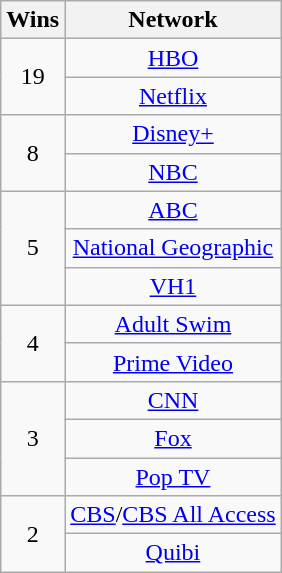<table class="wikitable sortable" style="text-align: center; max-width:29em">
<tr>
<th scope="col">Wins</th>
<th scope="col">Network</th>
</tr>
<tr>
<td scope="row" rowspan="2">19</td>
<td><a href='#'>HBO</a></td>
</tr>
<tr>
<td><a href='#'>Netflix</a></td>
</tr>
<tr>
<td scope="row" rowspan="2">8</td>
<td><a href='#'>Disney+</a></td>
</tr>
<tr>
<td><a href='#'>NBC</a></td>
</tr>
<tr>
<td scope="row" rowspan="3">5</td>
<td><a href='#'>ABC</a></td>
</tr>
<tr>
<td><a href='#'>National Geographic</a></td>
</tr>
<tr>
<td><a href='#'>VH1</a></td>
</tr>
<tr>
<td scope="row" rowspan="2">4</td>
<td><a href='#'>Adult Swim</a></td>
</tr>
<tr>
<td><a href='#'>Prime Video</a></td>
</tr>
<tr>
<td scope="row" rowspan="3">3</td>
<td><a href='#'>CNN</a></td>
</tr>
<tr>
<td><a href='#'>Fox</a></td>
</tr>
<tr>
<td><a href='#'>Pop TV</a></td>
</tr>
<tr>
<td scope="row" rowspan="2">2</td>
<td><a href='#'>CBS</a>/<a href='#'>CBS All Access</a></td>
</tr>
<tr>
<td><a href='#'>Quibi</a></td>
</tr>
</table>
